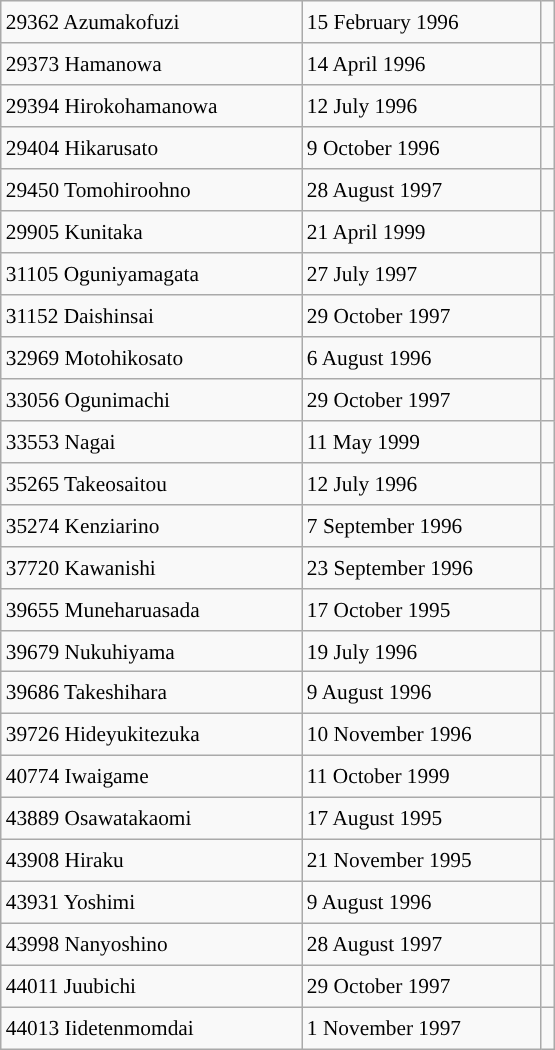<table class="wikitable" style="font-size: 89%; float: left; width: 26em; margin-right: 1em; height: 700px;">
<tr>
<td>29362 Azumakofuzi</td>
<td>15 February 1996</td>
<td></td>
</tr>
<tr>
<td>29373 Hamanowa</td>
<td>14 April 1996</td>
<td></td>
</tr>
<tr>
<td>29394 Hirokohamanowa</td>
<td>12 July 1996</td>
<td></td>
</tr>
<tr>
<td>29404 Hikarusato</td>
<td>9 October 1996</td>
<td></td>
</tr>
<tr>
<td>29450 Tomohiroohno</td>
<td>28 August 1997</td>
<td></td>
</tr>
<tr>
<td>29905 Kunitaka</td>
<td>21 April 1999</td>
<td></td>
</tr>
<tr>
<td>31105 Oguniyamagata</td>
<td>27 July 1997</td>
<td></td>
</tr>
<tr>
<td>31152 Daishinsai</td>
<td>29 October 1997</td>
<td></td>
</tr>
<tr>
<td>32969 Motohikosato</td>
<td>6 August 1996</td>
<td></td>
</tr>
<tr>
<td>33056 Ogunimachi</td>
<td>29 October 1997</td>
<td></td>
</tr>
<tr>
<td>33553 Nagai</td>
<td>11 May 1999</td>
<td></td>
</tr>
<tr>
<td>35265 Takeosaitou</td>
<td>12 July 1996</td>
<td></td>
</tr>
<tr>
<td>35274 Kenziarino</td>
<td>7 September 1996</td>
<td></td>
</tr>
<tr>
<td>37720 Kawanishi</td>
<td>23 September 1996</td>
<td></td>
</tr>
<tr>
<td>39655 Muneharuasada</td>
<td>17 October 1995</td>
<td></td>
</tr>
<tr>
<td>39679 Nukuhiyama</td>
<td>19 July 1996</td>
<td></td>
</tr>
<tr>
<td>39686 Takeshihara</td>
<td>9 August 1996</td>
<td></td>
</tr>
<tr>
<td>39726 Hideyukitezuka</td>
<td>10 November 1996</td>
<td></td>
</tr>
<tr>
<td>40774 Iwaigame</td>
<td>11 October 1999</td>
<td></td>
</tr>
<tr>
<td>43889 Osawatakaomi</td>
<td>17 August 1995</td>
<td></td>
</tr>
<tr>
<td>43908 Hiraku</td>
<td>21 November 1995</td>
<td></td>
</tr>
<tr>
<td>43931 Yoshimi</td>
<td>9 August 1996</td>
<td></td>
</tr>
<tr>
<td>43998 Nanyoshino</td>
<td>28 August 1997</td>
<td></td>
</tr>
<tr>
<td>44011 Juubichi</td>
<td>29 October 1997</td>
<td></td>
</tr>
<tr>
<td>44013 Iidetenmomdai</td>
<td>1 November 1997</td>
<td></td>
</tr>
</table>
